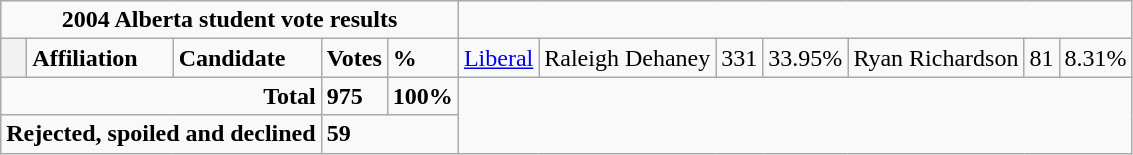<table class="wikitable">
<tr>
<td colspan="5" align="center"><strong>2004 Alberta student vote results</strong></td>
</tr>
<tr>
<th style="width: 10px;"></th>
<td><strong>Affiliation</strong></td>
<td><strong>Candidate</strong></td>
<td><strong>Votes</strong></td>
<td><strong>%</strong><br></td>
<td><a href='#'>Liberal</a></td>
<td>Raleigh Dehaney</td>
<td>331</td>
<td>33.95%<br>

</td>
<td>Ryan Richardson</td>
<td>81</td>
<td>8.31%<br></td>
</tr>
<tr>
<td colspan="3" align="right"><strong>Total</strong></td>
<td><strong>975</strong></td>
<td><strong>100%</strong></td>
</tr>
<tr>
<td colspan="3" align="right"><strong>Rejected, spoiled and declined</strong></td>
<td colspan="2"><strong>59</strong></td>
</tr>
</table>
